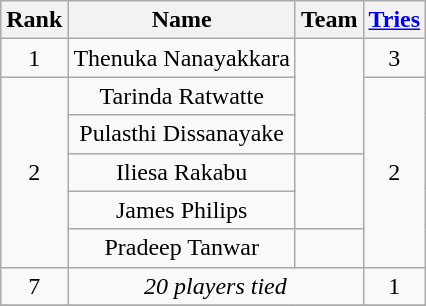<table class="wikitable" style="text-align:center">
<tr>
<th>Rank</th>
<th>Name</th>
<th>Team</th>
<th><a href='#'>Tries</a></th>
</tr>
<tr>
<td>1</td>
<td>Thenuka Nanayakkara</td>
<td rowspan="3"></td>
<td>3</td>
</tr>
<tr>
<td rowspan="5">2</td>
<td>Tarinda Ratwatte</td>
<td rowspan="5">2</td>
</tr>
<tr>
<td>Pulasthi Dissanayake</td>
</tr>
<tr>
<td>Iliesa Rakabu</td>
<td rowspan="2"></td>
</tr>
<tr>
<td>James Philips</td>
</tr>
<tr>
<td>Pradeep Tanwar</td>
<td></td>
</tr>
<tr>
<td>7</td>
<td colspan="2"><em>20 players tied</em></td>
<td>1</td>
</tr>
<tr>
</tr>
</table>
